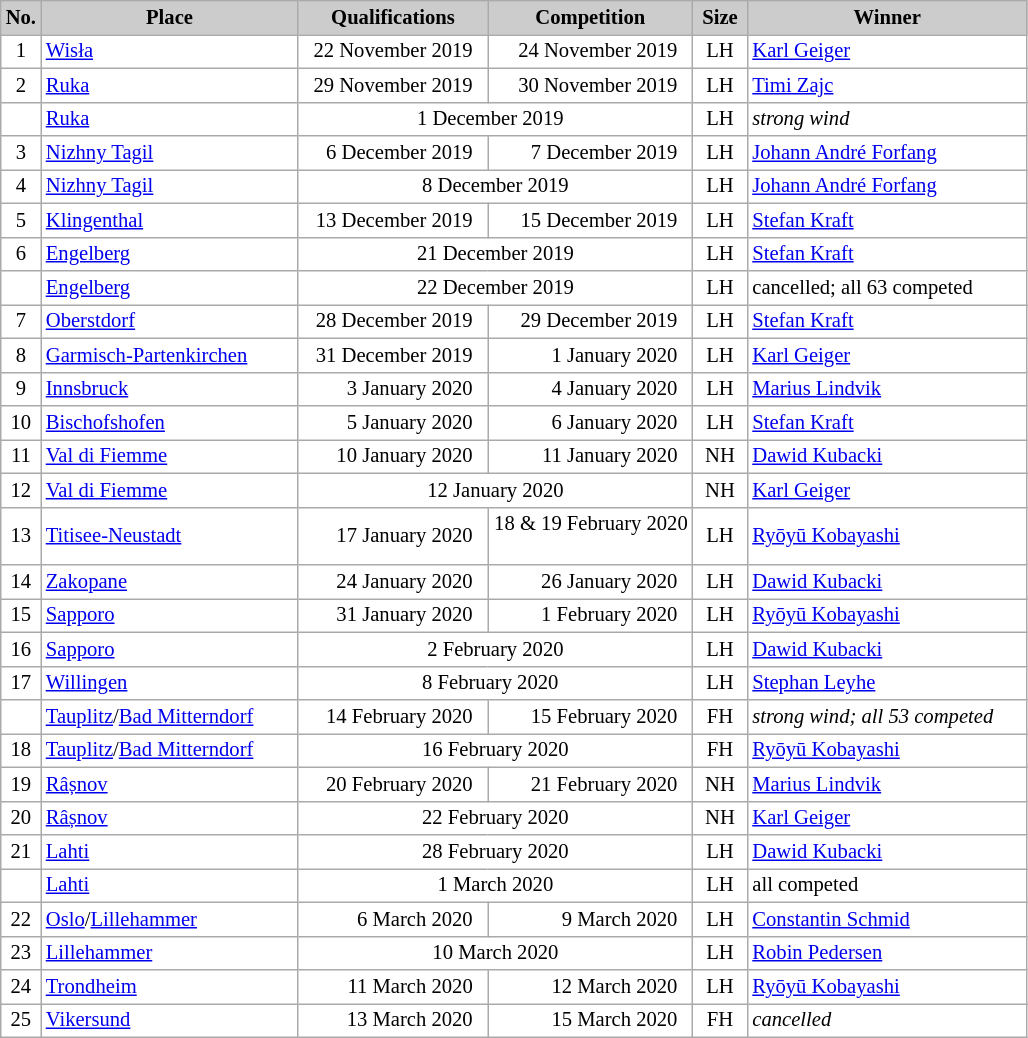<table class="wikitable plainrowheaders" style="background:#fff; font-size:86%; line-height:16px; border:grey solid 1px; border-collapse:collapse;">
<tr style="background:#ccc; text-align:center;">
<th style="background-color: #ccc;" width=20>No.</th>
<th style="background-color: #ccc;" width=165>Place</th>
<th style="background-color: #ccc;" width=120>Qualifications</th>
<th style="background-color: #ccc;" width=130>Competition</th>
<th style="background-color: #ccc;" width=30>Size</th>
<th style="background-color: #ccc;" width=180>Winner</th>
</tr>
<tr>
<td align=center>1</td>
<td> <a href='#'>Wisła</a></td>
<td align=right>22 November 2019  </td>
<td align=right>24 November 2019  </td>
<td align=center>LH</td>
<td> <a href='#'>Karl Geiger</a></td>
</tr>
<tr>
<td align=center>2</td>
<td> <a href='#'>Ruka</a></td>
<td align=right>29 November 2019  </td>
<td align=right>30 November 2019  </td>
<td align=center>LH</td>
<td> <a href='#'>Timi Zajc</a></td>
</tr>
<tr>
<td></td>
<td> <a href='#'>Ruka</a></td>
<td align=center colspan=2>1 December 2019  </td>
<td align=center>LH</td>
<td><em>strong wind</em></td>
</tr>
<tr>
<td align=center>3</td>
<td> <a href='#'>Nizhny Tagil</a></td>
<td align=right>6 December 2019  </td>
<td align=right>7 December 2019  </td>
<td align=center>LH</td>
<td> <a href='#'>Johann André Forfang</a></td>
</tr>
<tr>
<td align=center>4</td>
<td> <a href='#'>Nizhny Tagil</a></td>
<td colspan=2 align=center>8 December 2019</td>
<td align=center>LH</td>
<td> <a href='#'>Johann André Forfang</a></td>
</tr>
<tr>
<td align=center>5</td>
<td> <a href='#'>Klingenthal</a></td>
<td align=right>13 December 2019  </td>
<td align=right>15 December 2019  </td>
<td align=center>LH</td>
<td> <a href='#'>Stefan Kraft</a></td>
</tr>
<tr>
<td align=center>6</td>
<td> <a href='#'>Engelberg</a></td>
<td colspan=2 align=center>21 December 2019</td>
<td align=center>LH</td>
<td> <a href='#'>Stefan Kraft</a></td>
</tr>
<tr>
<td align=center></td>
<td> <a href='#'>Engelberg</a></td>
<td colspan=2 align=center>22 December 2019</td>
<td align=center>LH</td>
<td>cancelled; all 63 competed</td>
</tr>
<tr>
<td align=center>7</td>
<td> <a href='#'>Oberstdorf</a></td>
<td align=right>28 December 2019  </td>
<td align=right>29 December 2019  </td>
<td align=center>LH</td>
<td> <a href='#'>Stefan Kraft</a></td>
</tr>
<tr>
<td align=center>8</td>
<td> <a href='#'>Garmisch-Partenkirchen</a></td>
<td align=right>31 December 2019  </td>
<td align=right>1 January 2020  </td>
<td align=center>LH</td>
<td> <a href='#'>Karl Geiger</a></td>
</tr>
<tr>
<td align=center>9</td>
<td> <a href='#'>Innsbruck</a></td>
<td align=right>3 January 2020  </td>
<td align=right>4 January 2020  </td>
<td align=center>LH</td>
<td> <a href='#'>Marius Lindvik</a></td>
</tr>
<tr>
<td align=center>10</td>
<td> <a href='#'>Bischofshofen</a></td>
<td align=right>5 January 2020  </td>
<td align=right>6 January 2020  </td>
<td align=center>LH</td>
<td> <a href='#'>Stefan Kraft</a></td>
</tr>
<tr>
<td align=center>11</td>
<td> <a href='#'>Val di Fiemme</a></td>
<td align=right>10 January 2020  </td>
<td align=right>11 January 2020  </td>
<td align=center>NH</td>
<td> <a href='#'>Dawid Kubacki</a></td>
</tr>
<tr>
<td align=center>12</td>
<td> <a href='#'>Val di Fiemme</a></td>
<td colspan=2 align=center>12 January 2020</td>
<td align=center>NH</td>
<td> <a href='#'>Karl Geiger</a></td>
</tr>
<tr>
<td align=center>13</td>
<td> <a href='#'>Titisee-Neustadt</a></td>
<td align=right>17 January 2020  </td>
<td align=right>18 & 19 February 2020  </td>
<td align=center>LH</td>
<td> <a href='#'>Ryōyū Kobayashi</a></td>
</tr>
<tr>
<td align=center>14</td>
<td> <a href='#'>Zakopane</a></td>
<td align=right>24 January 2020  </td>
<td align=right>26 January 2020  </td>
<td align=center>LH</td>
<td> <a href='#'>Dawid Kubacki</a></td>
</tr>
<tr>
<td align="center">15</td>
<td> <a href='#'>Sapporo</a></td>
<td align=right>31 January 2020  </td>
<td align=right>1 February 2020  </td>
<td align=center>LH</td>
<td> <a href='#'>Ryōyū Kobayashi</a></td>
</tr>
<tr>
<td align=center>16</td>
<td> <a href='#'>Sapporo</a></td>
<td colspan=2 align=center>2 February 2020</td>
<td align=center>LH</td>
<td> <a href='#'>Dawid Kubacki</a></td>
</tr>
<tr>
<td align=center>17</td>
<td> <a href='#'>Willingen</a></td>
<td colspan=2 align=center>8 February 2020  </td>
<td align=center>LH</td>
<td> <a href='#'>Stephan Leyhe</a></td>
</tr>
<tr>
<td align=center></td>
<td> <a href='#'>Tauplitz</a>/<a href='#'>Bad Mitterndorf</a></td>
<td align=right>14 February 2020  </td>
<td align=right>15 February 2020  </td>
<td align=center>FH</td>
<td><em>strong wind; all 53 competed</em></td>
</tr>
<tr>
<td align=center>18</td>
<td> <a href='#'>Tauplitz</a>/<a href='#'>Bad Mitterndorf</a></td>
<td colspan=2 align=center>16 February 2020</td>
<td align=center>FH</td>
<td> <a href='#'>Ryōyū Kobayashi</a></td>
</tr>
<tr>
<td align=center>19</td>
<td> <a href='#'>Râșnov</a></td>
<td align=right>20 February 2020  </td>
<td align=right>21 February 2020  </td>
<td align=center>NH</td>
<td> <a href='#'>Marius Lindvik</a></td>
</tr>
<tr>
<td align=center>20</td>
<td> <a href='#'>Râșnov</a></td>
<td colspan=2 align=center>22 February 2020</td>
<td align="center">NH</td>
<td> <a href='#'>Karl Geiger</a></td>
</tr>
<tr>
<td align=center>21</td>
<td> <a href='#'>Lahti</a></td>
<td colspan=2 align=center>28 February 2020</td>
<td align=center>LH</td>
<td> <a href='#'>Dawid Kubacki</a></td>
</tr>
<tr>
<td align=center></td>
<td> <a href='#'>Lahti</a></td>
<td colspan=2 align=center>1 March 2020</td>
<td align=center>LH</td>
<td>all competed</td>
</tr>
<tr>
<td align=center>22</td>
<td> <a href='#'>Oslo</a>/<a href='#'>Lillehammer</a><small></small></td>
<td align=right>6 March 2020  </td>
<td align=right>9 March 2020  </td>
<td align=center>LH</td>
<td> <a href='#'>Constantin Schmid</a></td>
</tr>
<tr>
<td align=center>23</td>
<td> <a href='#'>Lillehammer</a></td>
<td colspan=2 align=center>10 March 2020</td>
<td align=center>LH</td>
<td> <a href='#'>Robin Pedersen</a></td>
</tr>
<tr>
<td align=center>24</td>
<td> <a href='#'>Trondheim</a></td>
<td align=right>11 March 2020  </td>
<td align=right>12 March 2020  </td>
<td align=center>LH</td>
<td> <a href='#'>Ryōyū Kobayashi</a></td>
</tr>
<tr>
<td align=center>25</td>
<td> <a href='#'>Vikersund</a></td>
<td align=right>13 March 2020  </td>
<td align=right>15 March 2020  </td>
<td align=center>FH</td>
<td><em>cancelled</em></td>
</tr>
</table>
